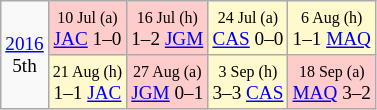<table class="wikitable" style="text-align:center; font-size:80%">
<tr>
<td rowspan=2><a href='#'>2016</a><br>5th</td>
<td style="background:#ffcccc;"><small>10 Jul (a)</small><br><a href='#'>JAC</a> 1–0</td>
<td style="background:#ffcccc;"><small>16 Jul (h)</small><br>1–2 <a href='#'>JGM</a></td>
<td style="background:#fffacd;"><small>24 Jul (a)</small><br><a href='#'>CAS</a> 0–0</td>
<td style="background:#fffacd;"><small>6 Aug (h)</small><br>1–1 <a href='#'>MAQ</a></td>
</tr>
<tr>
<td style="background:#fffacd;"><small>21 Aug (h)</small><br>1–1 <a href='#'>JAC</a></td>
<td style="background:#ffcccc;"><small>27 Aug (a)</small><br><a href='#'>JGM</a> 0–1</td>
<td style="background:#fffacd;"><small>3 Sep (h)</small><br>3–3 <a href='#'>CAS</a></td>
<td style="background:#ffcccc;"><small>18 Sep (a)</small><br><a href='#'>MAQ</a> 3–2</td>
</tr>
</table>
